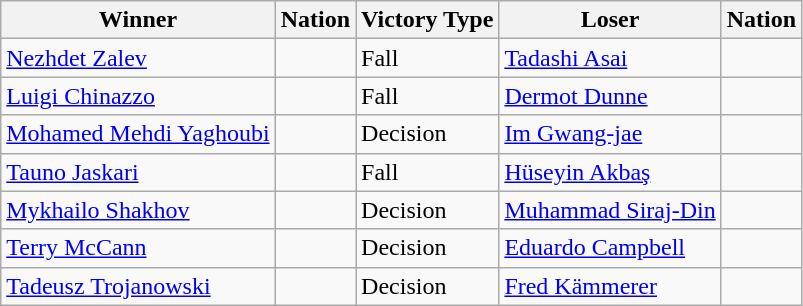<table class="wikitable sortable" style="text-align:left;">
<tr>
<th>Winner</th>
<th>Nation</th>
<th>Victory Type</th>
<th>Loser</th>
<th>Nation</th>
</tr>
<tr>
<td><a href='#'>Nezhdet Zalev</a></td>
<td></td>
<td>Fall</td>
<td><a href='#'>Tadashi Asai</a></td>
<td></td>
</tr>
<tr>
<td><a href='#'>Luigi Chinazzo</a></td>
<td></td>
<td>Fall</td>
<td><a href='#'>Dermot Dunne</a></td>
<td></td>
</tr>
<tr>
<td><a href='#'>Mohamed Mehdi Yaghoubi</a></td>
<td></td>
<td>Decision</td>
<td><a href='#'>Im Gwang-jae</a></td>
<td></td>
</tr>
<tr>
<td><a href='#'>Tauno Jaskari</a></td>
<td></td>
<td>Fall</td>
<td><a href='#'>Hüseyin Akbaş</a></td>
<td></td>
</tr>
<tr>
<td><a href='#'>Mykhailo Shakhov</a></td>
<td></td>
<td>Decision</td>
<td><a href='#'>Muhammad Siraj-Din</a></td>
<td></td>
</tr>
<tr>
<td><a href='#'>Terry McCann</a></td>
<td></td>
<td>Decision</td>
<td><a href='#'>Eduardo Campbell</a></td>
<td></td>
</tr>
<tr>
<td><a href='#'>Tadeusz Trojanowski</a></td>
<td></td>
<td>Decision</td>
<td><a href='#'>Fred Kämmerer</a></td>
<td></td>
</tr>
</table>
